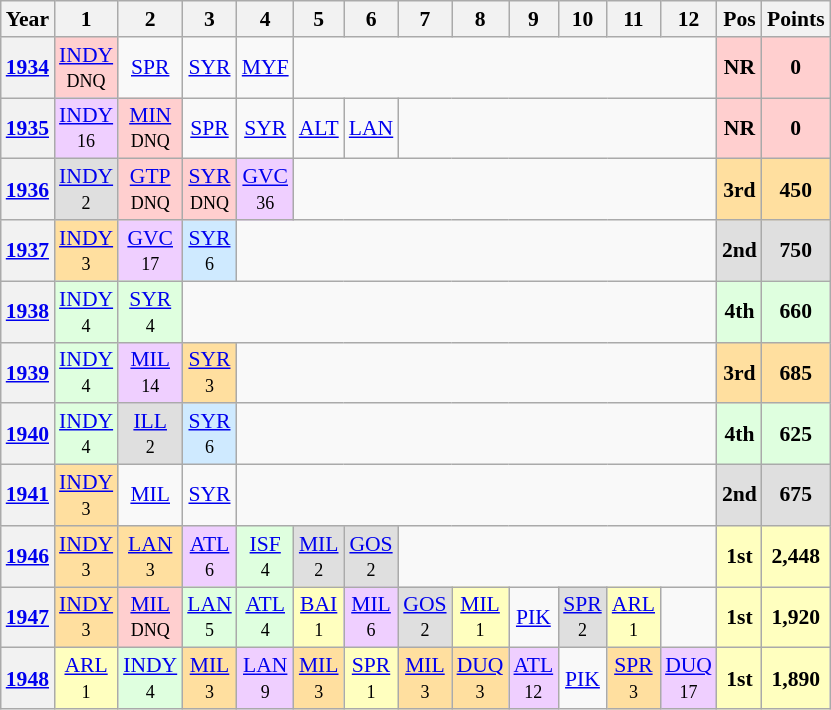<table class="wikitable" style="text-align:center; font-size:90%">
<tr>
<th>Year</th>
<th>1</th>
<th>2</th>
<th>3</th>
<th>4</th>
<th>5</th>
<th>6</th>
<th>7</th>
<th>8</th>
<th>9</th>
<th>10</th>
<th>11</th>
<th>12</th>
<th>Pos</th>
<th>Points</th>
</tr>
<tr>
<th rowspan=1><a href='#'>1934</a></th>
<td style="background:#FFCFCF;"><a href='#'>INDY</a><br><small>DNQ</small></td>
<td><a href='#'>SPR</a></td>
<td><a href='#'>SYR</a></td>
<td><a href='#'>MYF</a></td>
<td colspan=8></td>
<th style="background:#FFCFCF;">NR</th>
<th style="background:#FFCFCF;">0</th>
</tr>
<tr>
<th rowspan=1><a href='#'>1935</a></th>
<td style="background:#EFCFFF;"><a href='#'>INDY</a><br><small>16</small></td>
<td style="background:#FFCFCF;"><a href='#'>MIN</a><br><small>DNQ</small></td>
<td><a href='#'>SPR</a></td>
<td><a href='#'>SYR</a></td>
<td><a href='#'>ALT</a></td>
<td><a href='#'>LAN</a></td>
<td colspan=6></td>
<th style="background:#FFCFCF;">NR</th>
<th style="background:#FFCFCF;">0</th>
</tr>
<tr>
<th rowspan=1><a href='#'>1936</a></th>
<td style="background:#DFDFDF;"><a href='#'>INDY</a><br><small>2</small></td>
<td style="background:#FFCFCF;"><a href='#'>GTP</a><br><small>DNQ</small></td>
<td style="background:#FFCFCF;"><a href='#'>SYR</a><br><small>DNQ</small></td>
<td style="background:#EFCFFF;"><a href='#'>GVC</a><br><small>36</small></td>
<td colspan=8></td>
<th style="background:#FFDF9F;">3rd</th>
<th style="background:#FFDF9F;">450</th>
</tr>
<tr>
<th rowspan=1><a href='#'>1937</a></th>
<td style="background:#FFDF9F;"><a href='#'>INDY</a><br><small>3</small></td>
<td style="background:#EFCFFF;"><a href='#'>GVC</a><br><small>17</small></td>
<td style="background:#CFEAFF;"><a href='#'>SYR</a><br><small>6</small></td>
<td colspan=9></td>
<th style="background:#DFDFDF;">2nd</th>
<th style="background:#DFDFDF;">750</th>
</tr>
<tr>
<th rowspan=1><a href='#'>1938</a></th>
<td style="background:#DFFFDF;"><a href='#'>INDY</a><br><small>4</small></td>
<td style="background:#DFFFDF;"><a href='#'>SYR</a><br><small>4</small></td>
<td colspan=10></td>
<th style="background:#DFFFDF;">4th</th>
<th style="background:#DFFFDF;">660</th>
</tr>
<tr>
<th rowspan=1><a href='#'>1939</a></th>
<td style="background:#DFFFDF;"><a href='#'>INDY</a><br><small>4</small></td>
<td style="background:#EFCFFF;"><a href='#'>MIL</a><br><small>14</small></td>
<td style="background:#FFDF9F;"><a href='#'>SYR</a><br><small>3</small></td>
<td colspan=9></td>
<th style="background:#FFDF9F;">3rd</th>
<th style="background:#FFDF9F;">685</th>
</tr>
<tr>
<th rowspan=1><a href='#'>1940</a></th>
<td style="background:#DFFFDF;"><a href='#'>INDY</a><br><small>4</small></td>
<td style="background:#DFDFDF;"><a href='#'>ILL</a><br><small>2</small></td>
<td style="background:#CFEAFF;"><a href='#'>SYR</a><br><small>6</small></td>
<td colspan=9></td>
<th style="background:#DFFFDF;">4th</th>
<th style="background:#DFFFDF;">625</th>
</tr>
<tr>
<th rowspan=1><a href='#'>1941</a></th>
<td style="background:#FFDF9F;"><a href='#'>INDY</a><br><small>3</small></td>
<td><a href='#'>MIL</a></td>
<td><a href='#'>SYR</a></td>
<td colspan=9></td>
<th style="background:#DFDFDF;">2nd</th>
<th style="background:#DFDFDF;">675</th>
</tr>
<tr>
<th rowspan=1><a href='#'>1946</a></th>
<td style="background:#FFDF9F;"><a href='#'>INDY</a><br><small>3</small></td>
<td style="background:#FFDF9F;"><a href='#'>LAN</a><br><small>3</small></td>
<td style="background:#EFCFFF;"><a href='#'>ATL</a><br><small>6</small></td>
<td style="background:#DFFFDF;"><a href='#'>ISF</a><br><small>4</small></td>
<td style="background:#DFDFDF;"><a href='#'>MIL</a><br><small>2</small></td>
<td style="background:#DFDFDF;"><a href='#'>GOS</a><br><small>2</small></td>
<td colspan=6></td>
<th style="background:#FFFFBF;">1st</th>
<th style="background:#FFFFBF;">2,448</th>
</tr>
<tr>
<th rowspan=1><a href='#'>1947</a></th>
<td style="background:#FFDF9F;"><a href='#'>INDY</a><br><small>3</small></td>
<td style="background:#FFCFCF;"><a href='#'>MIL</a><br><small>DNQ</small></td>
<td style="background:#DFFFDF;"><a href='#'>LAN</a><br><small>5</small></td>
<td style="background:#DFFFDF;"><a href='#'>ATL</a><br><small>4</small></td>
<td style="background:#FFFFBF;"><a href='#'>BAI</a><br><small>1</small></td>
<td style="background:#EFCFFF;"><a href='#'>MIL</a><br><small>6</small></td>
<td style="background:#DFDFDF;"><a href='#'>GOS</a><br><small>2</small></td>
<td style="background:#FFFFBF;"><a href='#'>MIL</a><br><small>1</small></td>
<td><a href='#'>PIK</a></td>
<td style="background:#DFDFDF;"><a href='#'>SPR</a><br><small>2</small></td>
<td style="background:#FFFFBF;"><a href='#'>ARL</a><br><small>1</small></td>
<td colspan=1></td>
<th style="background:#FFFFBF;">1st</th>
<th style="background:#FFFFBF;">1,920</th>
</tr>
<tr>
<th rowspan=1><a href='#'>1948</a></th>
<td style="background:#FFFFBF;"><a href='#'>ARL</a><br><small>1</small></td>
<td style="background:#DFFFDF;"><a href='#'>INDY</a><br><small>4</small></td>
<td style="background:#FFDF9F;"><a href='#'>MIL</a><br><small>3</small></td>
<td style="background:#EFCFFF;"><a href='#'>LAN</a><br><small>9</small></td>
<td style="background:#FFDF9F;"><a href='#'>MIL</a><br><small>3</small></td>
<td style="background:#FFFFBF;"><a href='#'>SPR</a><br><small>1</small></td>
<td style="background:#FFDF9F;"><a href='#'>MIL</a><br><small>3</small></td>
<td style="background:#FFDF9F;"><a href='#'>DUQ</a><br><small>3</small></td>
<td style="background:#EFCFFF;"><a href='#'>ATL</a><br><small>12</small></td>
<td><a href='#'>PIK</a></td>
<td style="background:#FFDF9F;"><a href='#'>SPR</a><br><small>3</small></td>
<td style="background:#EFCFFF;"><a href='#'>DUQ</a><br><small>17</small></td>
<th style="background:#FFFFBF;">1st</th>
<th style="background:#FFFFBF;">1,890</th>
</tr>
</table>
